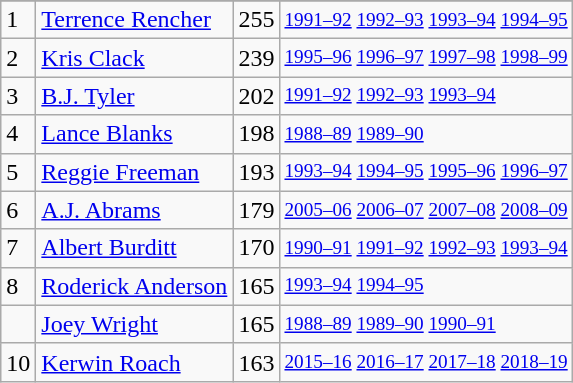<table class="wikitable">
<tr>
</tr>
<tr>
<td>1</td>
<td><a href='#'>Terrence Rencher</a></td>
<td>255</td>
<td style="font-size:80%;"><a href='#'>1991–92</a> <a href='#'>1992–93</a> <a href='#'>1993–94</a> <a href='#'>1994–95</a></td>
</tr>
<tr>
<td>2</td>
<td><a href='#'>Kris Clack</a></td>
<td>239</td>
<td style="font-size:80%;"><a href='#'>1995–96</a> <a href='#'>1996–97</a> <a href='#'>1997–98</a> <a href='#'>1998–99</a></td>
</tr>
<tr>
<td>3</td>
<td><a href='#'>B.J. Tyler</a></td>
<td>202</td>
<td style="font-size:80%;"><a href='#'>1991–92</a> <a href='#'>1992–93</a> <a href='#'>1993–94</a></td>
</tr>
<tr>
<td>4</td>
<td><a href='#'>Lance Blanks</a></td>
<td>198</td>
<td style="font-size:80%;"><a href='#'>1988–89</a> <a href='#'>1989–90</a></td>
</tr>
<tr>
<td>5</td>
<td><a href='#'>Reggie Freeman</a></td>
<td>193</td>
<td style="font-size:80%;"><a href='#'>1993–94</a> <a href='#'>1994–95</a> <a href='#'>1995–96</a> <a href='#'>1996–97</a></td>
</tr>
<tr>
<td>6</td>
<td><a href='#'>A.J. Abrams</a></td>
<td>179</td>
<td style="font-size:80%;"><a href='#'>2005–06</a> <a href='#'>2006–07</a> <a href='#'>2007–08</a> <a href='#'>2008–09</a></td>
</tr>
<tr>
<td>7</td>
<td><a href='#'>Albert Burditt</a></td>
<td>170</td>
<td style="font-size:80%;"><a href='#'>1990–91</a> <a href='#'>1991–92</a> <a href='#'>1992–93</a> <a href='#'>1993–94</a></td>
</tr>
<tr>
<td>8</td>
<td><a href='#'>Roderick Anderson</a></td>
<td>165</td>
<td style="font-size:80%;"><a href='#'>1993–94</a> <a href='#'>1994–95</a></td>
</tr>
<tr>
<td></td>
<td><a href='#'>Joey Wright</a></td>
<td>165</td>
<td style="font-size:80%;"><a href='#'>1988–89</a> <a href='#'>1989–90</a> <a href='#'>1990–91</a></td>
</tr>
<tr>
<td>10</td>
<td><a href='#'>Kerwin Roach</a></td>
<td>163</td>
<td style="font-size:80%;"><a href='#'>2015–16</a> <a href='#'>2016–17</a> <a href='#'>2017–18</a> <a href='#'>2018–19</a></td>
</tr>
</table>
